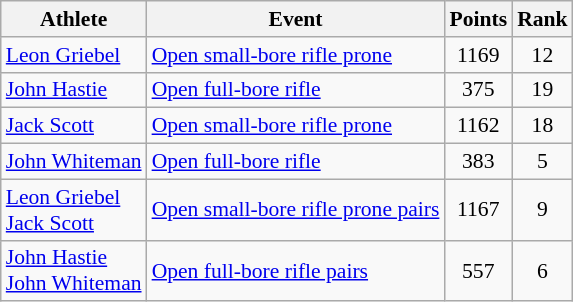<table class="wikitable" style="font-size:90%;">
<tr>
<th>Athlete</th>
<th>Event</th>
<th>Points</th>
<th>Rank</th>
</tr>
<tr align=center>
<td align=left><a href='#'>Leon Griebel</a></td>
<td align=left><a href='#'>Open small-bore rifle prone</a></td>
<td>1169</td>
<td>12</td>
</tr>
<tr align=center>
<td align=left><a href='#'>John Hastie</a></td>
<td align=left><a href='#'>Open full-bore rifle</a></td>
<td>375</td>
<td>19</td>
</tr>
<tr align=center>
<td align=left><a href='#'>Jack Scott</a></td>
<td align=left><a href='#'>Open small-bore rifle prone</a></td>
<td>1162</td>
<td>18</td>
</tr>
<tr align=center>
<td align=left><a href='#'>John Whiteman</a></td>
<td align=left><a href='#'>Open full-bore rifle</a></td>
<td>383</td>
<td>5</td>
</tr>
<tr align=center>
<td align=left><a href='#'>Leon Griebel</a><br><a href='#'>Jack Scott</a></td>
<td align=left><a href='#'>Open small-bore rifle prone pairs</a></td>
<td>1167</td>
<td>9</td>
</tr>
<tr align=center>
<td align=left><a href='#'>John Hastie</a><br><a href='#'>John Whiteman</a></td>
<td align=left><a href='#'>Open full-bore rifle pairs</a></td>
<td>557</td>
<td>6</td>
</tr>
</table>
